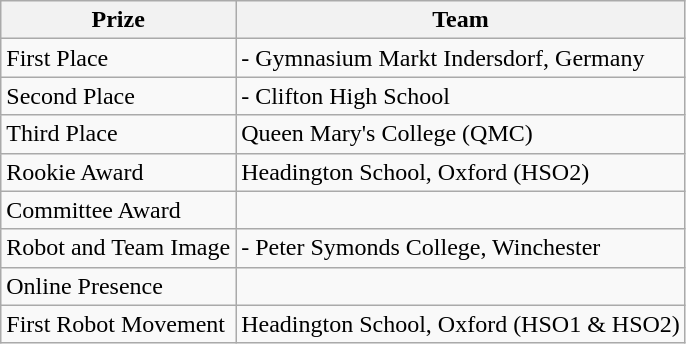<table class="wikitable">
<tr>
<th>Prize</th>
<th>Team</th>
</tr>
<tr>
<td>First Place</td>
<td> - Gymnasium Markt Indersdorf, Germany</td>
</tr>
<tr>
<td>Second Place</td>
<td> - Clifton High School</td>
</tr>
<tr>
<td>Third Place</td>
<td>Queen Mary's College (QMC)</td>
</tr>
<tr>
<td>Rookie Award</td>
<td>Headington School, Oxford (HSO2)</td>
</tr>
<tr>
<td>Committee Award</td>
<td></td>
</tr>
<tr>
<td>Robot and Team Image</td>
<td> - Peter Symonds College, Winchester</td>
</tr>
<tr>
<td>Online Presence</td>
<td></td>
</tr>
<tr>
<td>First Robot Movement</td>
<td>Headington School, Oxford (HSO1 & HSO2)</td>
</tr>
</table>
